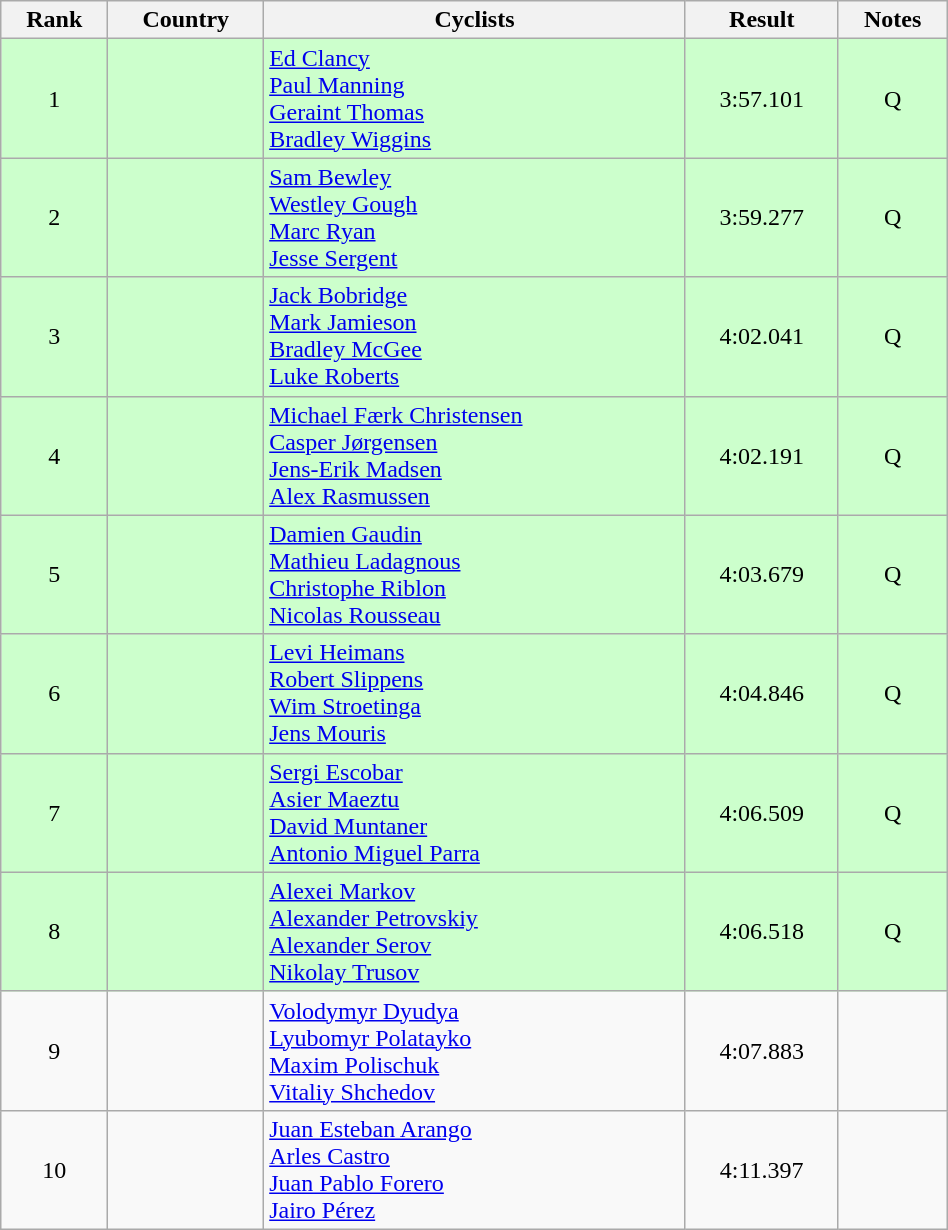<table class="wikitable sortable" width=50% style="text-align:center;">
<tr>
<th>Rank</th>
<th>Country</th>
<th>Cyclists</th>
<th>Result</th>
<th>Notes</th>
</tr>
<tr bgcolor=ccffcc>
<td>1</td>
<td align="left"></td>
<td align="left"><a href='#'>Ed Clancy</a><br><a href='#'>Paul Manning</a><br><a href='#'>Geraint Thomas</a><br><a href='#'>Bradley Wiggins</a></td>
<td>3:57.101</td>
<td>Q</td>
</tr>
<tr bgcolor=ccffcc>
<td>2</td>
<td align="left"></td>
<td align="left"><a href='#'>Sam Bewley</a><br><a href='#'>Westley Gough</a><br><a href='#'>Marc Ryan</a><br><a href='#'>Jesse Sergent</a></td>
<td>3:59.277</td>
<td>Q</td>
</tr>
<tr bgcolor=ccffcc>
<td>3</td>
<td align="left"></td>
<td align="left"><a href='#'>Jack Bobridge</a><br><a href='#'>Mark Jamieson</a><br><a href='#'>Bradley McGee</a><br><a href='#'>Luke Roberts</a></td>
<td>4:02.041</td>
<td>Q</td>
</tr>
<tr bgcolor=ccffcc>
<td>4</td>
<td align="left"></td>
<td align="left"><a href='#'>Michael Færk Christensen</a><br><a href='#'>Casper Jørgensen</a><br><a href='#'>Jens-Erik Madsen</a><br><a href='#'>Alex Rasmussen</a></td>
<td>4:02.191</td>
<td>Q</td>
</tr>
<tr bgcolor=ccffcc>
<td>5</td>
<td align="left"></td>
<td align="left"><a href='#'>Damien Gaudin</a><br><a href='#'>Mathieu Ladagnous</a><br><a href='#'>Christophe Riblon</a><br><a href='#'>Nicolas Rousseau</a></td>
<td>4:03.679</td>
<td>Q</td>
</tr>
<tr bgcolor=ccffcc>
<td>6</td>
<td align="left"></td>
<td align="left"><a href='#'>Levi Heimans</a><br><a href='#'>Robert Slippens</a><br><a href='#'>Wim Stroetinga</a><br><a href='#'>Jens Mouris</a></td>
<td>4:04.846</td>
<td>Q</td>
</tr>
<tr bgcolor=ccffcc>
<td>7</td>
<td align="left"></td>
<td align="left"><a href='#'>Sergi Escobar</a><br><a href='#'>Asier Maeztu</a><br><a href='#'>David Muntaner</a><br><a href='#'>Antonio Miguel Parra</a></td>
<td>4:06.509</td>
<td>Q</td>
</tr>
<tr bgcolor=ccffcc>
<td>8</td>
<td align="left"></td>
<td align="left"><a href='#'>Alexei Markov</a><br><a href='#'>Alexander Petrovskiy</a><br><a href='#'>Alexander Serov</a><br><a href='#'>Nikolay Trusov</a></td>
<td>4:06.518</td>
<td>Q</td>
</tr>
<tr>
<td>9</td>
<td align="left"></td>
<td align="left"><a href='#'>Volodymyr Dyudya</a><br><a href='#'>Lyubomyr Polatayko</a><br><a href='#'>Maxim Polischuk</a><br><a href='#'>Vitaliy Shchedov</a></td>
<td>4:07.883</td>
<td></td>
</tr>
<tr>
<td>10</td>
<td align="left"></td>
<td align="left"><a href='#'>Juan Esteban Arango</a><br><a href='#'>Arles Castro</a><br><a href='#'>Juan Pablo Forero</a><br><a href='#'>Jairo Pérez</a></td>
<td>4:11.397</td>
<td></td>
</tr>
</table>
